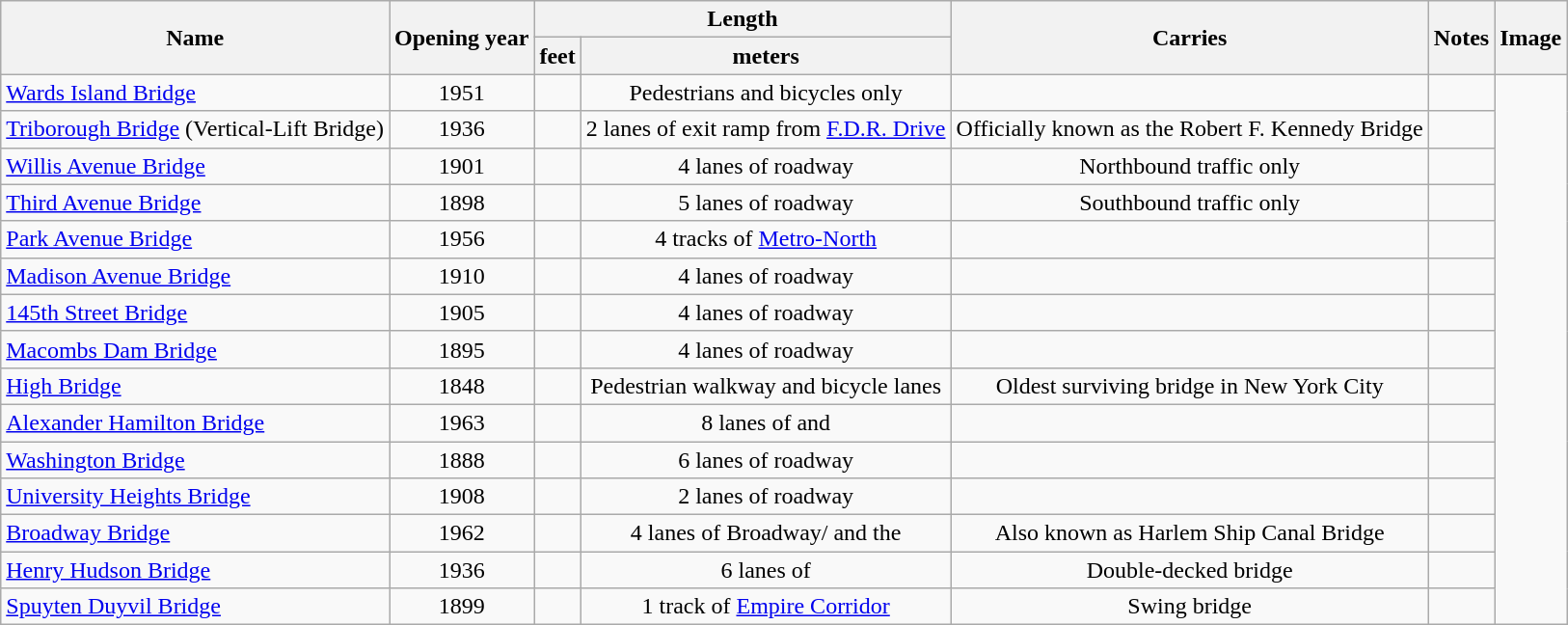<table class="wikitable sortable" style="text-align:center;">
<tr>
<th rowspan=2>Name</th>
<th rowspan=2>Opening year</th>
<th colspan=2>Length</th>
<th rowspan=2>Carries</th>
<th rowspan=2 class=unsortable>Notes</th>
<th rowspan=2 class=unsortable>Image</th>
</tr>
<tr>
<th>feet</th>
<th>meters</th>
</tr>
<tr>
<td style="text-align:left;"><a href='#'>Wards Island Bridge</a></td>
<td>1951</td>
<td></td>
<td>Pedestrians and bicycles only</td>
<td></td>
<td></td>
</tr>
<tr>
<td style="text-align:left;"><a href='#'>Triborough Bridge</a> (Vertical-Lift Bridge)</td>
<td>1936</td>
<td></td>
<td>2 lanes of exit ramp from <a href='#'>F.D.R. Drive</a></td>
<td>Officially known as the Robert F. Kennedy Bridge</td>
<td></td>
</tr>
<tr>
<td style="text-align:left;"><a href='#'>Willis Avenue Bridge</a></td>
<td>1901</td>
<td></td>
<td>4 lanes of roadway</td>
<td>Northbound traffic only</td>
<td></td>
</tr>
<tr>
<td style="text-align:left;"><a href='#'>Third Avenue Bridge</a></td>
<td>1898</td>
<td></td>
<td>5 lanes of roadway</td>
<td>Southbound traffic only</td>
<td></td>
</tr>
<tr>
<td style="text-align:left;"><a href='#'>Park Avenue Bridge</a></td>
<td>1956</td>
<td></td>
<td>4 tracks of <a href='#'>Metro-North</a></td>
<td></td>
<td></td>
</tr>
<tr>
<td style="text-align:left;"><a href='#'>Madison Avenue Bridge</a></td>
<td>1910</td>
<td></td>
<td>4 lanes of roadway</td>
<td></td>
<td></td>
</tr>
<tr>
<td style="text-align:left;"><a href='#'>145th Street Bridge</a></td>
<td>1905</td>
<td></td>
<td>4 lanes of roadway</td>
<td></td>
<td></td>
</tr>
<tr>
<td style="text-align:left;"><a href='#'>Macombs Dam Bridge</a></td>
<td>1895</td>
<td></td>
<td>4 lanes of roadway</td>
<td></td>
<td></td>
</tr>
<tr>
<td style="text-align:left;"><a href='#'>High Bridge</a></td>
<td>1848</td>
<td></td>
<td>Pedestrian walkway and bicycle lanes</td>
<td>Oldest surviving bridge in New York City</td>
<td></td>
</tr>
<tr>
<td style="text-align:left;"><a href='#'>Alexander Hamilton Bridge</a></td>
<td>1963</td>
<td></td>
<td>8 lanes of  and </td>
<td></td>
<td></td>
</tr>
<tr>
<td style="text-align:left;"><a href='#'>Washington Bridge</a></td>
<td>1888</td>
<td></td>
<td>6 lanes of roadway</td>
<td></td>
<td></td>
</tr>
<tr>
<td style="text-align:left;"><a href='#'>University Heights Bridge</a></td>
<td>1908</td>
<td></td>
<td>2 lanes of roadway</td>
<td></td>
<td></td>
</tr>
<tr>
<td style="text-align:left;"><a href='#'>Broadway Bridge</a></td>
<td>1962</td>
<td></td>
<td>4 lanes of Broadway/  and the </td>
<td>Also known as Harlem Ship Canal Bridge</td>
<td></td>
</tr>
<tr>
<td style="text-align:left;"><a href='#'>Henry Hudson Bridge</a></td>
<td>1936</td>
<td></td>
<td>6 lanes of </td>
<td>Double-decked bridge</td>
<td></td>
</tr>
<tr>
<td style="text-align:left;"><a href='#'>Spuyten Duyvil Bridge</a></td>
<td>1899</td>
<td></td>
<td>1 track of <a href='#'>Empire Corridor</a></td>
<td>Swing bridge</td>
<td></td>
</tr>
</table>
